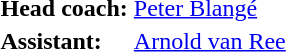<table>
<tr>
<td><strong>Head coach:</strong></td>
<td><a href='#'>Peter Blangé</a></td>
</tr>
<tr>
<td><strong>Assistant:</strong></td>
<td><a href='#'>Arnold van Ree</a></td>
</tr>
</table>
